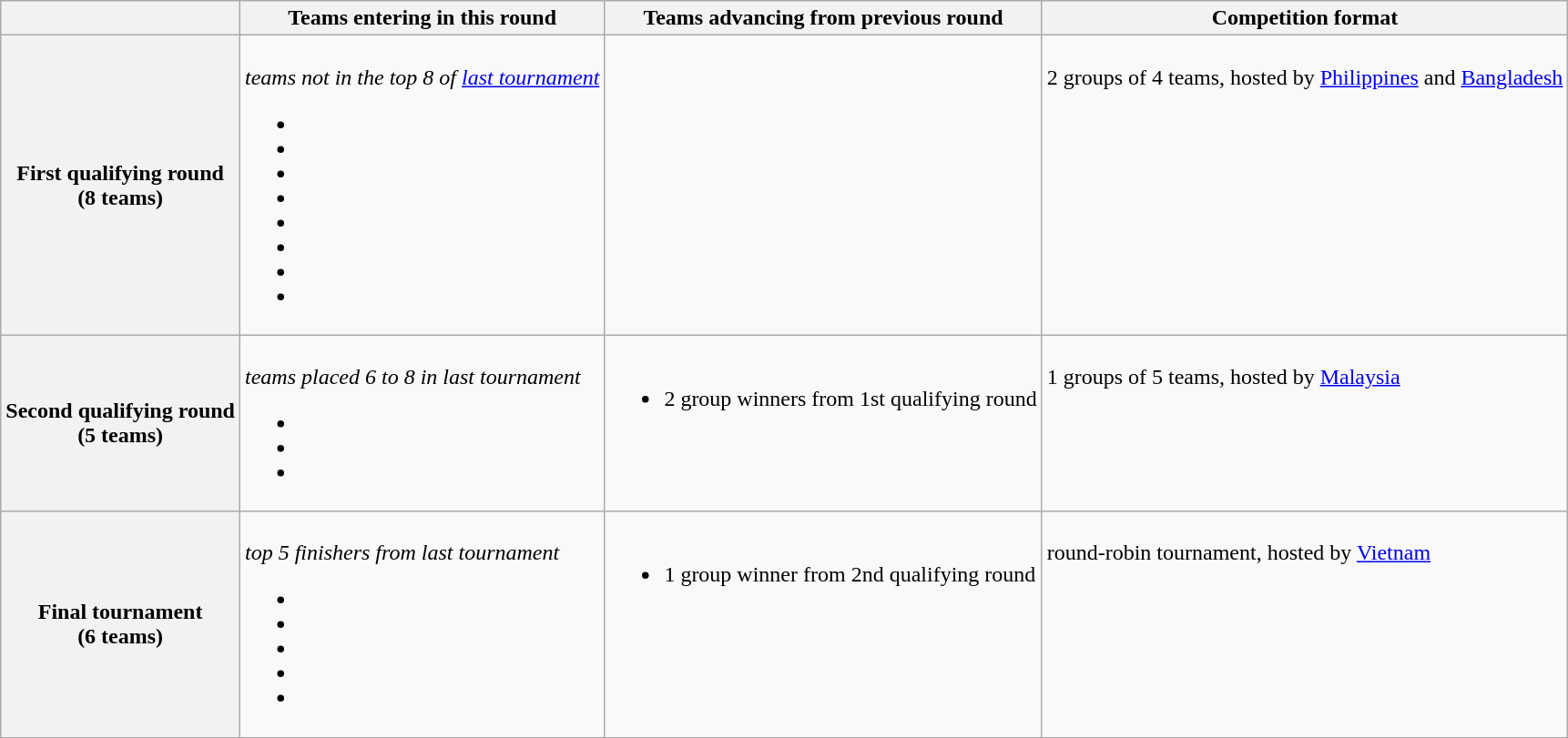<table class="wikitable">
<tr>
<th></th>
<th>Teams entering in this round</th>
<th>Teams advancing from previous round</th>
<th>Competition format</th>
</tr>
<tr valign="top">
<th valign="middle">First qualifying round<br> (8 teams)</th>
<td><br><em>teams not in the top 8 of <a href='#'>last tournament</a></em><ul><li></li><li></li><li></li><li></li><li></li><li></li><li></li><li></li></ul></td>
<td></td>
<td><br>2 groups of 4 teams, hosted by <a href='#'>Philippines</a> and <a href='#'>Bangladesh</a></td>
</tr>
<tr valign="top">
<th valign="middle">Second qualifying round<br> (5 teams)</th>
<td><br><em>teams placed 6 to 8 in last tournament</em><ul><li></li><li></li><li></li></ul></td>
<td><br><ul><li>2 group winners from 1st qualifying round</li></ul></td>
<td><br>1 groups of 5 teams, hosted by <a href='#'>Malaysia</a></td>
</tr>
<tr valign="top">
<th valign="middle">Final tournament<br> (6 teams)</th>
<td><br><em>top 5 finishers from last tournament</em><ul><li></li><li></li><li></li><li></li><li></li></ul></td>
<td><br><ul><li>1 group winner from 2nd qualifying round</li></ul></td>
<td><br>round-robin tournament, hosted by <a href='#'>Vietnam</a></td>
</tr>
<tr>
</tr>
</table>
